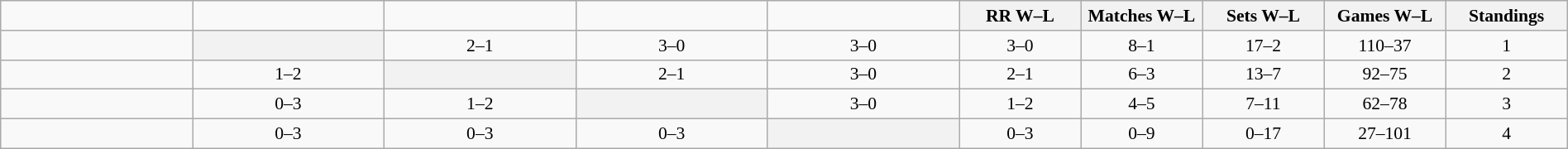<table class="wikitable" style="width: 100%; text-align:center; font-size:90%">
<tr>
<td width=130></td>
<td width=130></td>
<td width=130></td>
<td width=130></td>
<td width=130></td>
<th width=80>RR W–L</th>
<th width=80>Matches W–L</th>
<th width=80>Sets W–L</th>
<th width=80>Games W–L</th>
<th width=80>Standings</th>
</tr>
<tr>
<td style="text-align:left;"></td>
<th bgcolor="ededed"></th>
<td>2–1</td>
<td>3–0</td>
<td>3–0</td>
<td>3–0</td>
<td>8–1</td>
<td>17–2</td>
<td>110–37</td>
<td>1</td>
</tr>
<tr>
<td style="text-align:left;"></td>
<td>1–2</td>
<th bgcolor="ededed"></th>
<td>2–1</td>
<td>3–0</td>
<td>2–1</td>
<td>6–3</td>
<td>13–7</td>
<td>92–75</td>
<td>2</td>
</tr>
<tr>
<td style="text-align:left;"></td>
<td>0–3</td>
<td>1–2</td>
<th bgcolor="ededed"></th>
<td>3–0</td>
<td>1–2</td>
<td>4–5</td>
<td>7–11</td>
<td>62–78</td>
<td>3</td>
</tr>
<tr>
<td style="text-align:left;"></td>
<td>0–3</td>
<td>0–3</td>
<td>0–3</td>
<th bgcolor="ededed"></th>
<td>0–3</td>
<td>0–9</td>
<td>0–17</td>
<td>27–101</td>
<td>4</td>
</tr>
</table>
